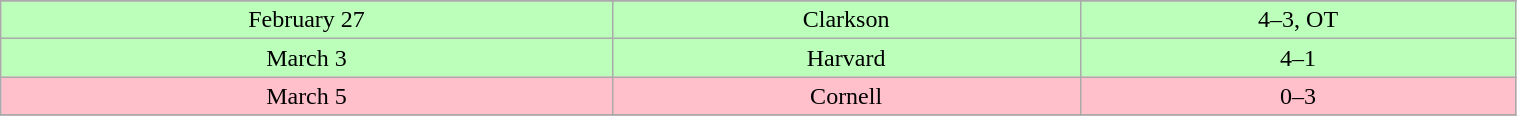<table class="wikitable" style="width:80%;">
<tr>
</tr>
<tr style="text-align:center;" bgcolor="bbffbb">
<td>February 27</td>
<td>Clarkson</td>
<td>4–3, OT</td>
</tr>
<tr style="text-align:center;" bgcolor="bbffbb">
<td>March 3</td>
<td>Harvard</td>
<td>4–1</td>
</tr>
<tr style="text-align:center;" bgcolor="pink">
<td>March 5</td>
<td>Cornell</td>
<td>0–3</td>
</tr>
<tr style="text-align:center;" bgcolor="">
</tr>
</table>
